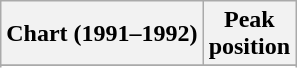<table class="wikitable sortable">
<tr>
<th align="left">Chart (1991–1992)</th>
<th align="center">Peak<br>position</th>
</tr>
<tr>
</tr>
<tr>
</tr>
</table>
